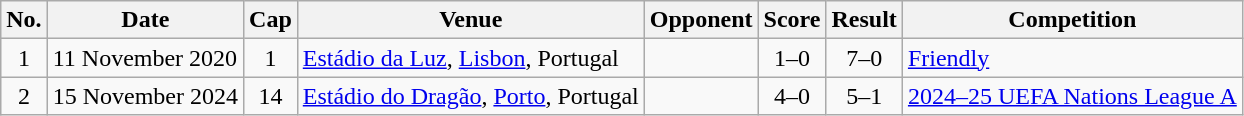<table class="wikitable">
<tr>
<th>No.</th>
<th>Date</th>
<th>Cap</th>
<th>Venue</th>
<th>Opponent</th>
<th>Score</th>
<th>Result</th>
<th>Competition</th>
</tr>
<tr>
<td align=center>1</td>
<td>11 November 2020</td>
<td align=center>1</td>
<td><a href='#'>Estádio da Luz</a>, <a href='#'>Lisbon</a>, Portugal</td>
<td></td>
<td align=center>1–0</td>
<td align=center>7–0</td>
<td><a href='#'>Friendly</a></td>
</tr>
<tr>
<td align=center>2</td>
<td>15 November 2024</td>
<td align=center>14</td>
<td><a href='#'>Estádio do Dragão</a>, <a href='#'>Porto</a>, Portugal</td>
<td></td>
<td align=center>4–0</td>
<td align=center>5–1</td>
<td><a href='#'>2024–25 UEFA Nations League A</a></td>
</tr>
</table>
